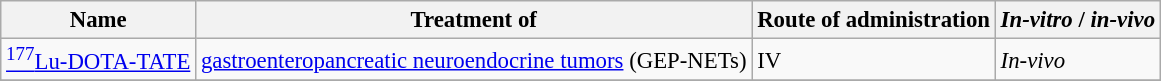<table class="wikitable" style="font-size:95%">
<tr>
<th>Name</th>
<th>Treatment of</th>
<th>Route of administration</th>
<th><em>In-vitro</em> / <em>in-vivo</em></th>
</tr>
<tr>
<td><a href='#'><sup>177</sup>Lu-DOTA-TATE</a></td>
<td><a href='#'>gastroenteropancreatic neuroendocrine tumors</a> (GEP-NETs)</td>
<td>IV</td>
<td><em>In-vivo</em></td>
</tr>
<tr>
</tr>
</table>
